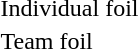<table>
<tr>
<td>Individual foil</td>
<td></td>
<td></td>
<td></td>
</tr>
<tr>
<td>Team foil</td>
<td></td>
<td></td>
<td></td>
</tr>
</table>
